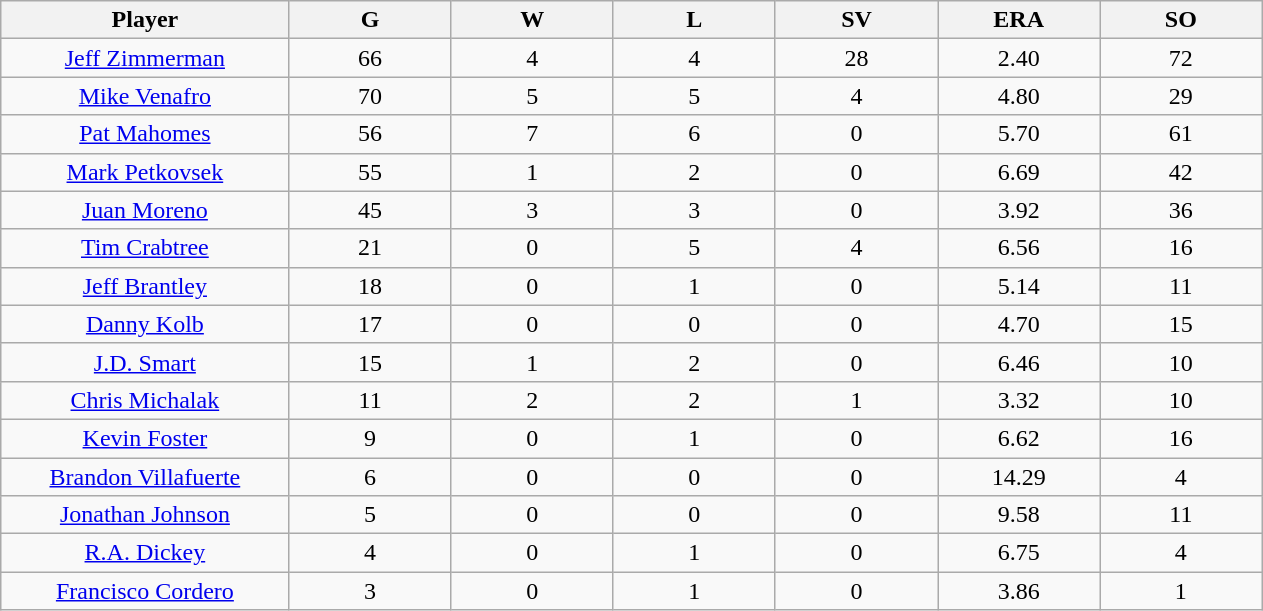<table class="wikitable sortable">
<tr>
<th bgcolor="#DDDDFF" width="16%">Player</th>
<th bgcolor="#DDDDFF" width="9%">G</th>
<th bgcolor="#DDDDFF" width="9%">W</th>
<th bgcolor="#DDDDFF" width="9%">L</th>
<th bgcolor="#DDDDFF" width="9%">SV</th>
<th bgcolor="#DDDDFF" width="9%">ERA</th>
<th bgcolor="#DDDDFF" width="9%">SO</th>
</tr>
<tr align=center>
<td><a href='#'>Jeff Zimmerman</a></td>
<td>66</td>
<td>4</td>
<td>4</td>
<td>28</td>
<td>2.40</td>
<td>72</td>
</tr>
<tr align=center>
<td><a href='#'>Mike Venafro</a></td>
<td>70</td>
<td>5</td>
<td>5</td>
<td>4</td>
<td>4.80</td>
<td>29</td>
</tr>
<tr align=center>
<td><a href='#'>Pat Mahomes</a></td>
<td>56</td>
<td>7</td>
<td>6</td>
<td>0</td>
<td>5.70</td>
<td>61</td>
</tr>
<tr align=center>
<td><a href='#'>Mark Petkovsek</a></td>
<td>55</td>
<td>1</td>
<td>2</td>
<td>0</td>
<td>6.69</td>
<td>42</td>
</tr>
<tr align=center>
<td><a href='#'>Juan Moreno</a></td>
<td>45</td>
<td>3</td>
<td>3</td>
<td>0</td>
<td>3.92</td>
<td>36</td>
</tr>
<tr align=center>
<td><a href='#'>Tim Crabtree</a></td>
<td>21</td>
<td>0</td>
<td>5</td>
<td>4</td>
<td>6.56</td>
<td>16</td>
</tr>
<tr align=center>
<td><a href='#'>Jeff Brantley</a></td>
<td>18</td>
<td>0</td>
<td>1</td>
<td>0</td>
<td>5.14</td>
<td>11</td>
</tr>
<tr align=center>
<td><a href='#'>Danny Kolb</a></td>
<td>17</td>
<td>0</td>
<td>0</td>
<td>0</td>
<td>4.70</td>
<td>15</td>
</tr>
<tr align=center>
<td><a href='#'>J.D. Smart</a></td>
<td>15</td>
<td>1</td>
<td>2</td>
<td>0</td>
<td>6.46</td>
<td>10</td>
</tr>
<tr align=center>
<td><a href='#'>Chris Michalak</a></td>
<td>11</td>
<td>2</td>
<td>2</td>
<td>1</td>
<td>3.32</td>
<td>10</td>
</tr>
<tr align=center>
<td><a href='#'>Kevin Foster</a></td>
<td>9</td>
<td>0</td>
<td>1</td>
<td>0</td>
<td>6.62</td>
<td>16</td>
</tr>
<tr align=center>
<td><a href='#'>Brandon Villafuerte</a></td>
<td>6</td>
<td>0</td>
<td>0</td>
<td>0</td>
<td>14.29</td>
<td>4</td>
</tr>
<tr align=center>
<td><a href='#'>Jonathan Johnson</a></td>
<td>5</td>
<td>0</td>
<td>0</td>
<td>0</td>
<td>9.58</td>
<td>11</td>
</tr>
<tr align=center>
<td><a href='#'>R.A. Dickey</a></td>
<td>4</td>
<td>0</td>
<td>1</td>
<td>0</td>
<td>6.75</td>
<td>4</td>
</tr>
<tr align=center>
<td><a href='#'>Francisco Cordero</a></td>
<td>3</td>
<td>0</td>
<td>1</td>
<td>0</td>
<td>3.86</td>
<td>1</td>
</tr>
</table>
